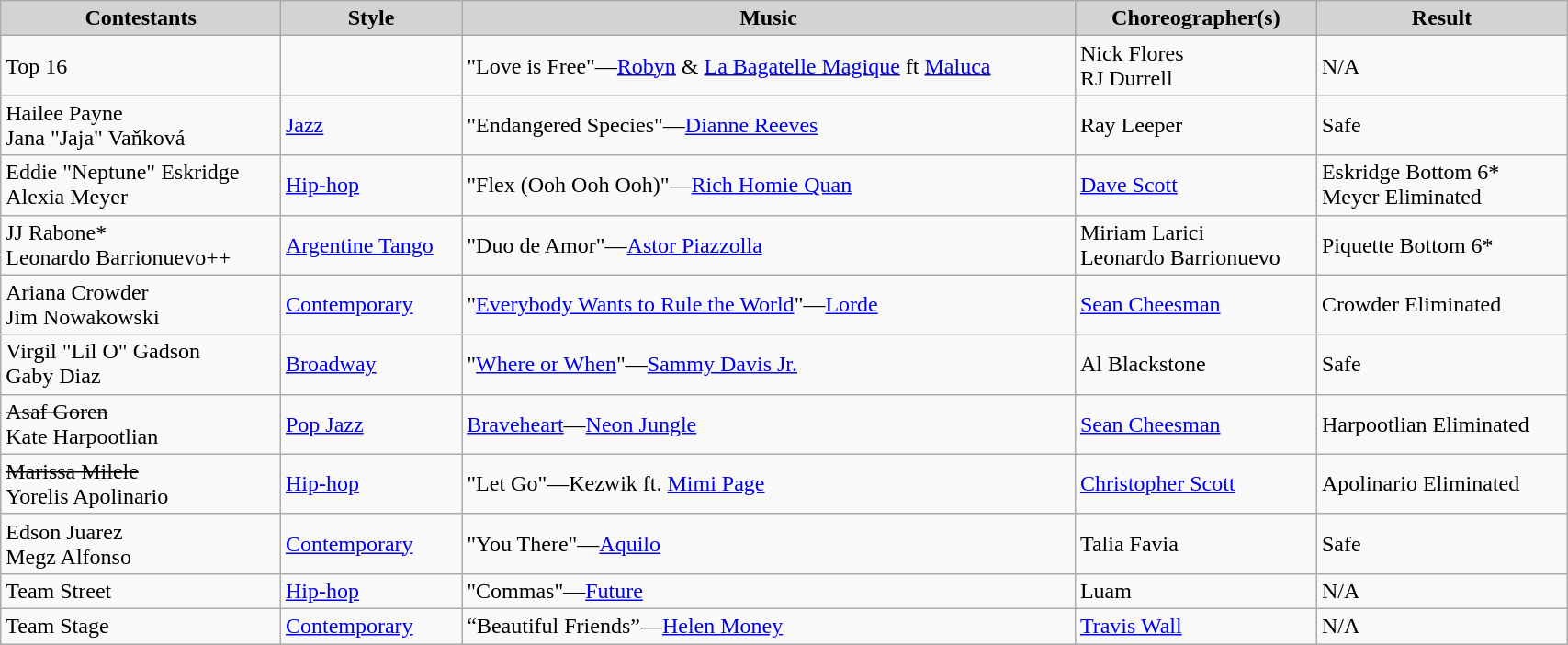<table class="wikitable" style="width:90%;">
<tr style="background:lightgrey; text-align:center;">
<td><strong>Contestants</strong></td>
<td><strong>Style</strong></td>
<td><strong>Music</strong></td>
<td><strong>Choreographer(s)</strong></td>
<td><strong>Result</strong></td>
</tr>
<tr>
<td>Top 16</td>
<td></td>
<td>"Love is Free"—<a href='#'>Robyn</a> & <a href='#'>La Bagatelle Magique</a> ft <a href='#'>Maluca</a></td>
<td>Nick Flores<br>RJ Durrell</td>
<td>N/A</td>
</tr>
<tr>
<td>Hailee Payne<br>Jana "Jaja" Vaňková</td>
<td><a href='#'>Jazz</a></td>
<td>"Endangered Species"—<a href='#'>Dianne Reeves</a></td>
<td>Ray Leeper</td>
<td>Safe</td>
</tr>
<tr>
<td>Eddie "Neptune" Eskridge <br>Alexia Meyer</td>
<td><a href='#'>Hip-hop</a></td>
<td>"Flex (Ooh Ooh Ooh)"—<a href='#'>Rich Homie Quan</a></td>
<td><a href='#'>Dave Scott</a></td>
<td>Eskridge Bottom 6* <br>Meyer Eliminated</td>
</tr>
<tr>
<td>JJ Rabone*<br>Leonardo Barrionuevo++</td>
<td><a href='#'>Argentine Tango</a></td>
<td>"Duo de Amor"—<a href='#'>Astor Piazzolla</a></td>
<td>Miriam Larici <br> Leonardo Barrionuevo</td>
<td>Piquette Bottom 6*</td>
</tr>
<tr>
<td>Ariana Crowder <br> Jim Nowakowski</td>
<td><a href='#'>Contemporary</a></td>
<td>"<a href='#'>Everybody Wants to Rule the World</a>"—<a href='#'>Lorde</a></td>
<td><a href='#'>Sean Cheesman</a></td>
<td>Crowder Eliminated</td>
</tr>
<tr>
<td>Virgil "Lil O" Gadson <br> Gaby Diaz</td>
<td><a href='#'>Broadway</a></td>
<td>"<a href='#'>Where or When</a>"—<a href='#'>Sammy Davis Jr.</a></td>
<td>Al Blackstone</td>
<td>Safe</td>
</tr>
<tr>
<td><s>Asaf Goren</s><br> Kate Harpootlian</td>
<td><a href='#'>Pop Jazz</a></td>
<td><a href='#'>Braveheart</a>—<a href='#'>Neon Jungle</a></td>
<td><a href='#'>Sean Cheesman</a></td>
<td>Harpootlian Eliminated</td>
</tr>
<tr>
<td><s>Marissa Milele</s><br>Yorelis Apolinario</td>
<td><a href='#'>Hip-hop</a></td>
<td>"Let Go"—Kezwik ft. <a href='#'>Mimi Page</a></td>
<td><a href='#'>Christopher Scott</a></td>
<td>Apolinario Eliminated</td>
</tr>
<tr>
<td>Edson Juarez<br>Megz Alfonso</td>
<td><a href='#'>Contemporary</a></td>
<td>"You There"—<a href='#'>Aquilo</a></td>
<td>Talia Favia</td>
<td>Safe</td>
</tr>
<tr>
<td>Team Street</td>
<td><a href='#'>Hip-hop</a></td>
<td>"Commas"—<a href='#'>Future</a></td>
<td>Luam</td>
<td>N/A</td>
</tr>
<tr>
<td>Team Stage</td>
<td><a href='#'>Contemporary</a></td>
<td>“Beautiful Friends”—<a href='#'>Helen Money</a></td>
<td><a href='#'>Travis Wall</a></td>
<td>N/A</td>
</tr>
</table>
